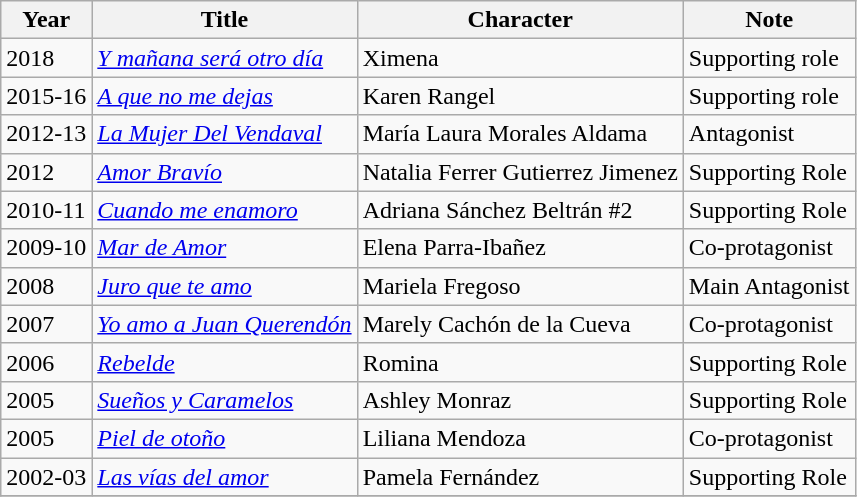<table class="wikitable">
<tr>
<th>Year</th>
<th>Title</th>
<th>Character</th>
<th>Note</th>
</tr>
<tr>
<td>2018</td>
<td><em><a href='#'>Y mañana será otro día</a></em></td>
<td>Ximena</td>
<td>Supporting role</td>
</tr>
<tr>
<td>2015-16</td>
<td><em><a href='#'>A que no me dejas</a></em></td>
<td>Karen Rangel</td>
<td>Supporting role</td>
</tr>
<tr>
<td>2012-13</td>
<td><em><a href='#'>La Mujer Del Vendaval</a></em></td>
<td>María Laura Morales Aldama</td>
<td>Antagonist</td>
</tr>
<tr>
<td>2012</td>
<td><em><a href='#'>Amor Bravío</a></em></td>
<td>Natalia Ferrer Gutierrez Jimenez</td>
<td>Supporting Role</td>
</tr>
<tr>
<td>2010-11</td>
<td><em><a href='#'>Cuando me enamoro</a></em></td>
<td>Adriana Sánchez Beltrán  #2</td>
<td>Supporting Role</td>
</tr>
<tr>
<td>2009-10</td>
<td><em><a href='#'>Mar de Amor</a></em></td>
<td>Elena Parra-Ibañez</td>
<td>Co-protagonist</td>
</tr>
<tr>
<td>2008</td>
<td><em><a href='#'>Juro que te amo</a></em></td>
<td>Mariela Fregoso</td>
<td>Main Antagonist</td>
</tr>
<tr>
<td>2007</td>
<td><em><a href='#'>Yo amo a Juan Querendón</a></em></td>
<td>Marely Cachón de la Cueva</td>
<td>Co-protagonist</td>
</tr>
<tr>
<td>2006</td>
<td><em><a href='#'>Rebelde</a></em></td>
<td>Romina</td>
<td>Supporting Role</td>
</tr>
<tr>
<td>2005</td>
<td><em><a href='#'>Sueños y Caramelos</a></em></td>
<td>Ashley Monraz</td>
<td>Supporting Role</td>
</tr>
<tr>
<td>2005</td>
<td><em><a href='#'>Piel de otoño</a></em></td>
<td>Liliana Mendoza</td>
<td>Co-protagonist</td>
</tr>
<tr>
<td>2002-03</td>
<td><em><a href='#'>Las vías del amor</a></em></td>
<td>Pamela Fernández</td>
<td>Supporting Role</td>
</tr>
<tr>
</tr>
</table>
